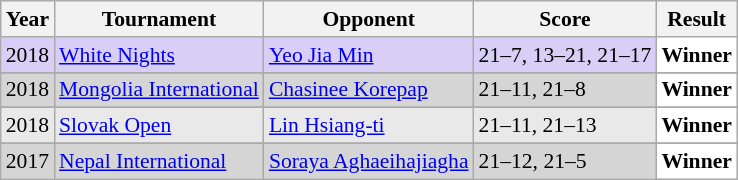<table class="sortable wikitable" style="font-size: 90%;">
<tr>
<th>Year</th>
<th>Tournament</th>
<th>Opponent</th>
<th>Score</th>
<th>Result</th>
</tr>
<tr style="background:#D8CEF6">
<td align="center">2018</td>
<td align="left"><a href='#'>White Nights</a></td>
<td align="left"> <a href='#'>Yeo Jia Min</a></td>
<td align="left">21–7, 13–21, 21–17</td>
<td style="text-align:left; background:white"> <strong>Winner</strong></td>
</tr>
<tr>
</tr>
<tr style="background:#D5D5D5">
<td align="center">2018</td>
<td align="left"><a href='#'>Mongolia International</a></td>
<td align="left"> <a href='#'>Chasinee Korepap</a></td>
<td align="left">21–11, 21–8</td>
<td style="text-align:left; background:white"> <strong>Winner</strong></td>
</tr>
<tr>
</tr>
<tr style="background:#E9E9E9">
<td align="center">2018</td>
<td align="left"><a href='#'>Slovak Open</a></td>
<td align="left"> <a href='#'>Lin Hsiang-ti</a></td>
<td align="left">21–11, 21–13</td>
<td style="text-align:left; background:white"> <strong>Winner</strong></td>
</tr>
<tr>
</tr>
<tr style="background:#D5D5D5">
<td align="center">2017</td>
<td align="left"><a href='#'>Nepal International</a></td>
<td align="left"> <a href='#'>Soraya Aghaeihajiagha</a></td>
<td align="left">21–12, 21–5</td>
<td style="text-align:left; background:white"> <strong>Winner</strong></td>
</tr>
</table>
